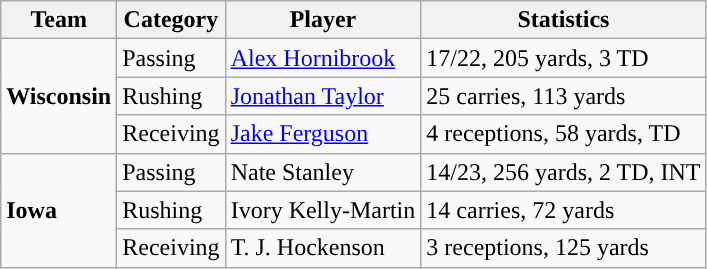<table class="wikitable" style="float: left;">
<tr>
<th>Team</th>
<th>Category</th>
<th>Player</th>
<th>Statistics</th>
</tr>
<tr>
<td rowspan=3><strong>Wisconsin</strong></td>
<td>Passing</td>
<td><a href='#'>Alex Hornibrook</a></td>
<td>17/22, 205 yards, 3 TD</td>
</tr>
<tr>
<td>Rushing</td>
<td><a href='#'>Jonathan Taylor</a></td>
<td>25 carries, 113 yards</td>
</tr>
<tr>
<td>Receiving</td>
<td><a href='#'>Jake Ferguson</a></td>
<td>4 receptions, 58 yards, TD</td>
</tr>
<tr>
<td rowspan=3><strong>Iowa</strong></td>
<td>Passing</td>
<td>Nate Stanley</td>
<td>14/23, 256 yards, 2 TD, INT</td>
</tr>
<tr>
<td>Rushing</td>
<td>Ivory Kelly-Martin</td>
<td>14 carries, 72 yards</td>
</tr>
<tr>
<td>Receiving</td>
<td>T. J. Hockenson</td>
<td>3 receptions, 125 yards</td>
</tr>
</table>
